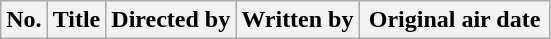<table class="wikitable plainrowheaders">
<tr>
<th width="20">No.</th>
<th>Title</th>
<th>Directed by</th>
<th>Written by</th>
<th width="120">Original air date<br>





</th>
</tr>
</table>
